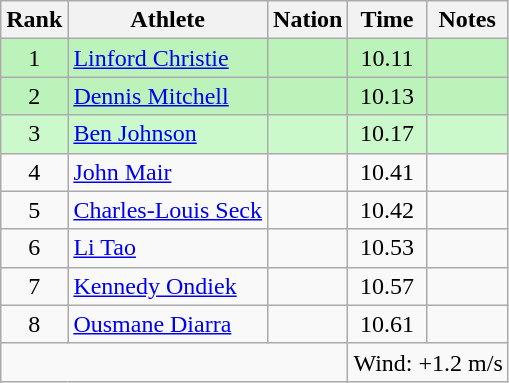<table class="wikitable sortable" style="text-align:center">
<tr>
<th>Rank</th>
<th>Athlete</th>
<th>Nation</th>
<th>Time</th>
<th>Notes</th>
</tr>
<tr style="background:#bbf3bb;">
<td>1</td>
<td align=left><a href='#'>Linford Christie</a></td>
<td align=left></td>
<td>10.11</td>
<td></td>
</tr>
<tr style="background:#bbf3bb;">
<td>2</td>
<td align=left><a href='#'>Dennis Mitchell</a></td>
<td align=left></td>
<td>10.13</td>
<td></td>
</tr>
<tr style="background:#ccf9cc;">
<td>3</td>
<td align=left><a href='#'>Ben Johnson</a></td>
<td align=left></td>
<td>10.17</td>
<td></td>
</tr>
<tr>
<td>4</td>
<td align=left><a href='#'>John Mair</a></td>
<td align=left></td>
<td>10.41</td>
<td></td>
</tr>
<tr>
<td>5</td>
<td align=left><a href='#'>Charles-Louis Seck</a></td>
<td align=left></td>
<td>10.42</td>
<td></td>
</tr>
<tr>
<td>6</td>
<td align=left><a href='#'>Li Tao</a></td>
<td align=left></td>
<td>10.53</td>
<td></td>
</tr>
<tr>
<td>7</td>
<td align=left><a href='#'>Kennedy Ondiek</a></td>
<td align=left></td>
<td>10.57</td>
<td></td>
</tr>
<tr>
<td>8</td>
<td align=left><a href='#'>Ousmane Diarra</a></td>
<td align=left></td>
<td>10.61</td>
<td></td>
</tr>
<tr class="sortbottom">
<td colspan=3></td>
<td colspan="3" style="text-align:left;">Wind: +1.2 m/s</td>
</tr>
</table>
